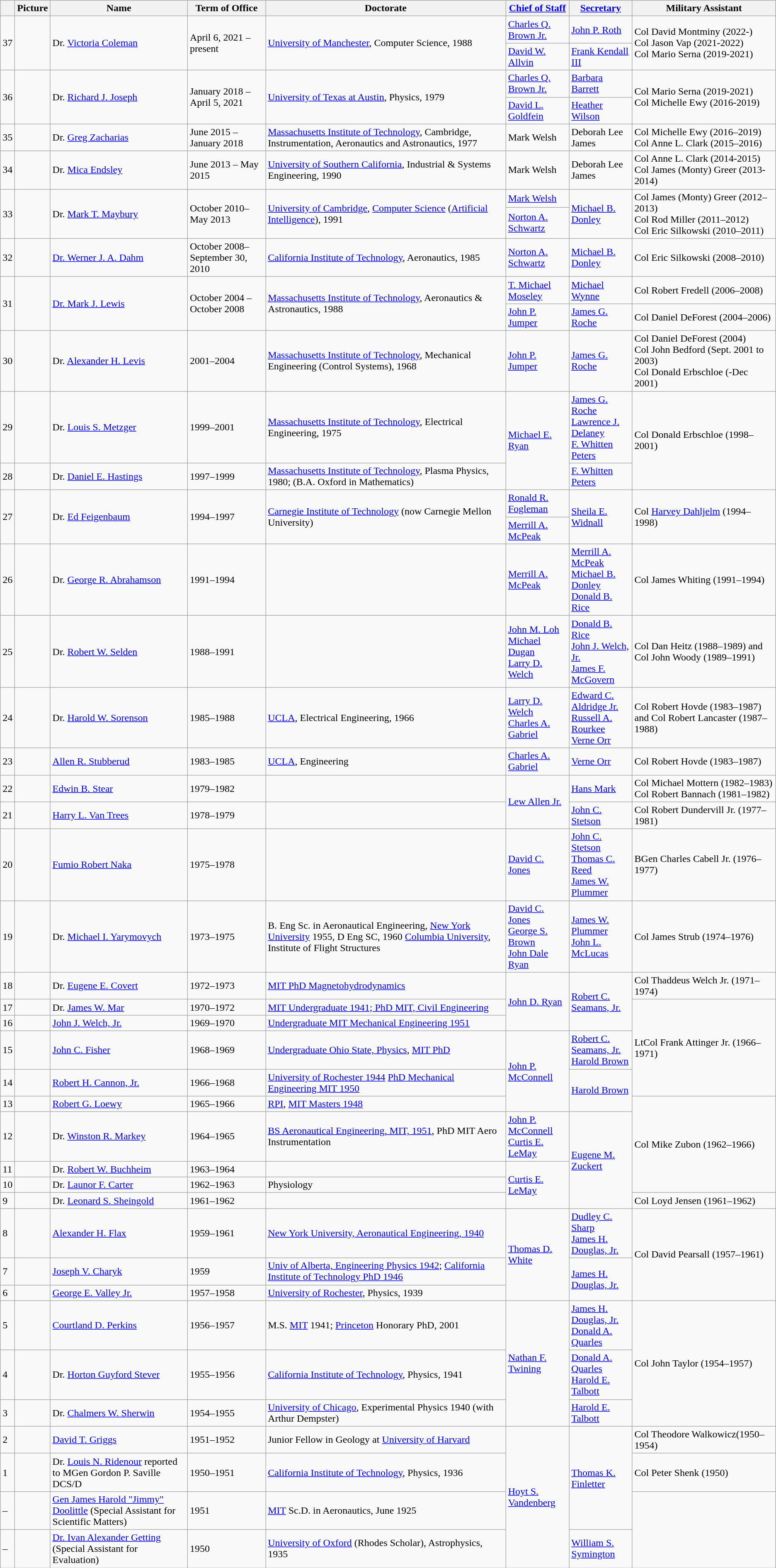<table class="wikitable">
<tr>
<th></th>
<th>Picture</th>
<th>Name</th>
<th>Term of Office</th>
<th>Doctorate</th>
<th><a href='#'>Chief of Staff</a></th>
<th><a href='#'>Secretary</a></th>
<th>Military Assistant</th>
</tr>
<tr>
<td rowspan="2">37</td>
<td rowspan="2"></td>
<td rowspan="2">Dr. <a href='#'>Victoria Coleman</a></td>
<td rowspan="2">April 6, 2021 – present</td>
<td rowspan="2"><a href='#'>University of Manchester</a>, Computer Science, 1988</td>
<td><a href='#'>Charles Q. Brown Jr.</a></td>
<td><a href='#'>John P. Roth</a></td>
<td rowspan="2">Col David Montminy (2022-)<br>Col Jason Vap (2021-2022)<br>Col Mario Serna (2019-2021)</td>
</tr>
<tr>
<td><a href='#'>David W. Allvin</a></td>
<td><a href='#'>Frank Kendall III</a></td>
</tr>
<tr>
<td rowspan="2">36</td>
<td rowspan="2"></td>
<td rowspan="2">Dr. <a href='#'>Richard J. Joseph</a></td>
<td rowspan="2">January 2018 – April 5, 2021</td>
<td rowspan="2"><a href='#'>University of Texas at Austin</a>, Physics, 1979</td>
<td><a href='#'>Charles Q. Brown Jr.</a></td>
<td><a href='#'>Barbara Barrett</a></td>
<td rowspan="2">Col Mario Serna (2019-2021)<br>Col Michelle Ewy (2016-2019)</td>
</tr>
<tr>
<td><a href='#'>David L. Goldfein</a></td>
<td><a href='#'>Heather Wilson</a></td>
</tr>
<tr>
<td>35</td>
<td></td>
<td>Dr. <a href='#'>Greg Zacharias</a></td>
<td>June 2015 – January 2018</td>
<td><a href='#'>Massachusetts Institute of Technology</a>, Cambridge, Instrumentation, Aeronautics and Astronautics, 1977</td>
<td>Mark Welsh</td>
<td>Deborah Lee James</td>
<td>Col Michelle Ewy (2016–2019)<br>Col Anne L. Clark (2015–2016)</td>
</tr>
<tr>
<td>34</td>
<td></td>
<td>Dr. <a href='#'>Mica Endsley</a></td>
<td>June 2013 – May 2015</td>
<td><a href='#'>University of Southern California</a>, Industrial & Systems Engineering, 1990</td>
<td>Mark Welsh</td>
<td>Deborah Lee James</td>
<td>Col Anne L. Clark (2014-2015)<br>Col James (Monty) Greer (2013-2014)</td>
</tr>
<tr>
<td rowspan="2">33</td>
<td rowspan="2"></td>
<td rowspan="2">Dr. <a href='#'>Mark T. Maybury</a></td>
<td rowspan="2">October 2010– May 2013</td>
<td rowspan="2"><a href='#'>University of Cambridge</a>, <a href='#'>Computer Science</a> (<a href='#'>Artificial Intelligence</a>), 1991</td>
<td><a href='#'>Mark Welsh</a></td>
<td rowspan="2"><a href='#'>Michael B. Donley</a></td>
<td rowspan="2">Col James (Monty) Greer (2012–2013)<br>Col Rod Miller (2011–2012)<br>Col Eric Silkowski (2010–2011)</td>
</tr>
<tr>
<td><a href='#'>Norton A. Schwartz</a></td>
</tr>
<tr>
<td>32</td>
<td></td>
<td><a href='#'>Dr. Werner J. A. Dahm</a></td>
<td>October 2008– September 30, 2010</td>
<td><a href='#'>California Institute of Technology</a>, Aeronautics, 1985</td>
<td><a href='#'>Norton A. Schwartz</a></td>
<td><a href='#'>Michael B. Donley</a></td>
<td>Col Eric Silkowski (2008–2010)</td>
</tr>
<tr>
<td rowspan="2">31</td>
<td rowspan="2"></td>
<td rowspan="2"><a href='#'>Dr. Mark J. Lewis</a></td>
<td rowspan="2">October 2004 – October 2008</td>
<td rowspan="2"><a href='#'>Massachusetts Institute of Technology</a>, Aeronautics & Astronautics, 1988</td>
<td><a href='#'>T. Michael Moseley</a></td>
<td><a href='#'>Michael Wynne</a></td>
<td>Col Robert Fredell (2006–2008)</td>
</tr>
<tr>
<td><a href='#'>John P. Jumper</a></td>
<td><a href='#'>James G. Roche</a></td>
<td>Col Daniel DeForest (2004–2006)</td>
</tr>
<tr>
<td>30</td>
<td></td>
<td>Dr. <a href='#'>Alexander H. Levis</a></td>
<td>2001–2004</td>
<td><a href='#'>Massachusetts Institute of Technology</a>, Mechanical Engineering (Control Systems), 1968</td>
<td><a href='#'>John P. Jumper</a></td>
<td><a href='#'>James G. Roche</a></td>
<td>Col Daniel DeForest (2004)<br>Col John Bedford (Sept. 2001 to 2003)<br>Col Donald Erbschloe (-Dec 2001)</td>
</tr>
<tr>
<td>29</td>
<td></td>
<td>Dr. <a href='#'>Louis S. Metzger</a></td>
<td>1999–2001</td>
<td><a href='#'>Massachusetts Institute of Technology</a>, Electrical Engineering, 1975</td>
<td rowspan="2"><a href='#'>Michael E. Ryan</a></td>
<td><a href='#'>James G. Roche</a><br><a href='#'>Lawrence J. Delaney</a><br><a href='#'>F. Whitten Peters</a></td>
<td rowspan="2">Col Donald Erbschloe (1998–2001)</td>
</tr>
<tr>
<td>28</td>
<td></td>
<td>Dr. <a href='#'>Daniel E. Hastings</a></td>
<td>1997–1999</td>
<td><a href='#'>Massachusetts Institute of Technology</a>, Plasma Physics, 1980; (B.A. Oxford in Mathematics)</td>
<td><a href='#'>F. Whitten Peters</a></td>
</tr>
<tr>
<td rowspan="2">27</td>
<td rowspan="2"></td>
<td rowspan="2">Dr. <a href='#'>Ed Feigenbaum</a></td>
<td rowspan="2">1994–1997</td>
<td rowspan="2"><a href='#'>Carnegie Institute of Technology</a> (now Carnegie Mellon University)</td>
<td><a href='#'>Ronald R. Fogleman</a></td>
<td rowspan="2"><a href='#'>Sheila E. Widnall</a></td>
<td rowspan="2">Col <a href='#'>Harvey Dahljelm</a> (1994–1998)</td>
</tr>
<tr>
<td><a href='#'>Merrill A. McPeak</a></td>
</tr>
<tr>
<td>26</td>
<td></td>
<td>Dr. <a href='#'>George R. Abrahamson</a></td>
<td>1991–1994</td>
<td><br></td>
<td><a href='#'>Merrill A. McPeak</a></td>
<td><a href='#'>Merrill A. McPeak</a><br><a href='#'>Michael B. Donley</a><br><a href='#'>Donald B. Rice</a></td>
<td>Col James Whiting (1991–1994)</td>
</tr>
<tr>
<td>25</td>
<td></td>
<td>Dr. <a href='#'>Robert W. Selden</a></td>
<td>1988–1991</td>
<td></td>
<td><a href='#'>John M. Loh</a><br><a href='#'>Michael Dugan</a><br><a href='#'>Larry D. Welch</a></td>
<td><a href='#'>Donald B. Rice</a><br><a href='#'>John J. Welch, Jr.</a><br><a href='#'>James F. McGovern</a></td>
<td>Col Dan Heitz (1988–1989) and Col John Woody (1989–1991)</td>
</tr>
<tr>
<td>24</td>
<td></td>
<td>Dr. <a href='#'>Harold W. Sorenson</a></td>
<td>1985–1988</td>
<td><a href='#'>UCLA</a>, Electrical Engineering, 1966</td>
<td><a href='#'>Larry D. Welch</a><br><a href='#'>Charles A. Gabriel</a></td>
<td><a href='#'>Edward C. Aldridge Jr.</a><br><a href='#'>Russell A. Rourkee</a><br><a href='#'>Verne Orr</a></td>
<td>Col Robert Hovde (1983–1987) and Col Robert Lancaster (1987–1988)</td>
</tr>
<tr>
<td>23</td>
<td></td>
<td><a href='#'>Allen R. Stubberud</a></td>
<td>1983–1985</td>
<td><a href='#'>UCLA</a>, Engineering</td>
<td><a href='#'>Charles A. Gabriel</a></td>
<td><a href='#'>Verne Orr</a></td>
<td>Col Robert Hovde (1983–1987)</td>
</tr>
<tr>
<td>22</td>
<td></td>
<td><a href='#'>Edwin B. Stear</a></td>
<td>1979–1982</td>
<td></td>
<td rowspan="2"><a href='#'>Lew Allen Jr.</a></td>
<td><a href='#'>Hans Mark</a></td>
<td>Col Michael Mottern (1982–1983)<br>Col Robert Bannach (1981–1982)</td>
</tr>
<tr>
<td>21</td>
<td></td>
<td><a href='#'>Harry L. Van Trees</a></td>
<td>1978–1979</td>
<td></td>
<td><a href='#'>John C. Stetson</a></td>
<td>Col Robert Dundervill Jr. (1977–1981)</td>
</tr>
<tr>
<td>20</td>
<td></td>
<td><a href='#'>Fumio Robert Naka</a></td>
<td>1975–1978</td>
<td></td>
<td><a href='#'>David C. Jones</a></td>
<td><a href='#'>John C. Stetson</a><br><a href='#'>Thomas C. Reed</a><br><a href='#'>James W. Plummer</a></td>
<td>BGen Charles Cabell Jr. (1976–1977)</td>
</tr>
<tr>
<td>19</td>
<td></td>
<td>Dr. <a href='#'>Michael I. Yarymovych</a></td>
<td>1973–1975</td>
<td>B. Eng Sc. in Aeronautical Engineering, <a href='#'>New York University</a> 1955, D Eng SC, 1960 <a href='#'>Columbia University</a>, Institute of Flight Structures</td>
<td><a href='#'>David C. Jones</a><br><a href='#'>George S. Brown</a><br><a href='#'>John Dale Ryan</a></td>
<td><a href='#'>James W. Plummer</a><br><a href='#'>John L. McLucas</a></td>
<td>Col James Strub (1974–1976)</td>
</tr>
<tr>
<td>18</td>
<td></td>
<td>Dr. <a href='#'>Eugene E. Covert</a></td>
<td>1972–1973</td>
<td><a href='#'> MIT PhD Magnetohydrodynamics</a></td>
<td rowspan="3"><a href='#'>John D. Ryan</a></td>
<td rowspan="3"><a href='#'>Robert C. Seamans, Jr.</a></td>
<td>Col Thaddeus Welch Jr. (1971–1974)</td>
</tr>
<tr>
<td>17</td>
<td></td>
<td>Dr. <a href='#'>James W. Mar</a></td>
<td>1970–1972</td>
<td><a href='#'> MIT Undergraduate 1941; PhD MIT, Civil Engineering</a></td>
<td rowspan="4">LtCol Frank Attinger Jr. (1966–1971)</td>
</tr>
<tr>
<td>16</td>
<td></td>
<td><a href='#'>John J. Welch, Jr.</a></td>
<td>1969–1970</td>
<td><a href='#'>Undergraduate MIT Mechanical Engineering 1951</a></td>
</tr>
<tr>
<td>15</td>
<td></td>
<td><a href='#'>John C. Fisher</a></td>
<td>1968–1969</td>
<td><a href='#'>Undergraduate Ohio State, Physics</a>, <a href='#'> MIT PhD</a></td>
<td rowspan="3"><a href='#'>John P. McConnell</a></td>
<td><a href='#'>Robert C. Seamans, Jr.</a><br><a href='#'>Harold Brown</a></td>
</tr>
<tr>
<td>14</td>
<td></td>
<td><a href='#'>Robert H. Cannon, Jr.</a></td>
<td>1966–1968</td>
<td><a href='#'> University of Rochester 1944</a> <a href='#'>PhD Mechanical Engineering MIT 1950</a></td>
<td rowspan="2"><a href='#'>Harold Brown</a></td>
</tr>
<tr>
<td>13</td>
<td></td>
<td><a href='#'>Robert G. Loewy</a></td>
<td>1965–1966</td>
<td><a href='#'>RPI</a>, <a href='#'>MIT Masters 1948</a></td>
<td rowspan="4">Col Mike Zubon (1962–1966)</td>
</tr>
<tr>
<td>12</td>
<td></td>
<td>Dr. <a href='#'>Winston R. Markey</a></td>
<td>1964–1965</td>
<td><a href='#'>BS Aeronautical Engineering, MIT, 1951</a>, PhD MIT Aero Instrumentation</td>
<td><a href='#'>John P. McConnell</a><br><a href='#'>Curtis E. LeMay</a></td>
<td rowspan="4"><a href='#'>Eugene M. Zuckert</a></td>
</tr>
<tr>
<td>11</td>
<td></td>
<td>Dr. <a href='#'>Robert W. Buchheim</a></td>
<td>1963–1964</td>
<td></td>
<td rowspan="3"><a href='#'>Curtis E. LeMay</a></td>
</tr>
<tr>
<td>10</td>
<td></td>
<td>Dr. <a href='#'>Launor F. Carter</a></td>
<td>1962–1963</td>
<td>Physiology</td>
</tr>
<tr>
<td>9</td>
<td></td>
<td>Dr. <a href='#'>Leonard S. Sheingold</a></td>
<td>1961–1962</td>
<td></td>
<td>Col Loyd Jensen (1961–1962)</td>
</tr>
<tr>
<td>8</td>
<td></td>
<td><a href='#'>Alexander H. Flax</a></td>
<td>1959–1961</td>
<td><a href='#'>New York University, Aeronautical Engineering, 1940</a></td>
<td rowspan="3"><a href='#'>Thomas D. White</a></td>
<td><a href='#'>Dudley C. Sharp</a><br><a href='#'>James H. Douglas, Jr.</a></td>
<td rowspan="3">Col David Pearsall (1957–1961)</td>
</tr>
<tr>
<td>7</td>
<td></td>
<td><a href='#'>Joseph V. Charyk</a></td>
<td>1959</td>
<td><a href='#'>Univ of Alberta, Engineering Physics 1942</a>; <a href='#'>California Institute of Technology PhD 1946</a></td>
<td rowspan="2"><a href='#'>James H. Douglas, Jr.</a></td>
</tr>
<tr>
<td>6</td>
<td></td>
<td><a href='#'>George E. Valley Jr.</a></td>
<td>1957–1958</td>
<td><a href='#'>University of Rochester</a>, Physics, 1939<br></td>
</tr>
<tr>
<td>5</td>
<td></td>
<td><a href='#'>Courtland D. Perkins</a></td>
<td>1956–1957</td>
<td>M.S. <a href='#'>MIT</a> 1941; <a href='#'>Princeton</a> Honorary PhD, 2001</td>
<td rowspan="3"><a href='#'>Nathan F. Twining</a></td>
<td><a href='#'>James H. Douglas, Jr.</a><br><a href='#'>Donald A. Quarles</a></td>
<td rowspan="3">Col John Taylor (1954–1957)</td>
</tr>
<tr>
<td>4</td>
<td></td>
<td>Dr. <a href='#'>Horton Guyford Stever</a></td>
<td>1955–1956</td>
<td><a href='#'>California Institute of Technology</a>, Physics, 1941<br></td>
<td><a href='#'>Donald A. Quarles</a><br><a href='#'>Harold E. Talbott</a></td>
</tr>
<tr>
<td>3</td>
<td></td>
<td>Dr. <a href='#'>Chalmers W. Sherwin</a></td>
<td>1954–1955</td>
<td><a href='#'>University of Chicago</a>, Experimental Physics 1940 (with Arthur Dempster)</td>
<td><a href='#'>Harold E. Talbott</a></td>
</tr>
<tr>
<td>2</td>
<td></td>
<td><a href='#'>David T. Griggs</a></td>
<td>1951–1952<br></td>
<td>Junior Fellow in Geology at <a href='#'>University of Harvard</a></td>
<td rowspan="4"><a href='#'>Hoyt S. Vandenberg</a></td>
<td rowspan="3"><a href='#'>Thomas K. Finletter</a></td>
<td>Col Theodore Walkowicz(1950–1954)</td>
</tr>
<tr>
<td>1</td>
<td></td>
<td>Dr. <a href='#'>Louis N. Ridenour</a> reported to MGen Gordon P. Saville DCS/D</td>
<td>1950–1951</td>
<td><a href='#'>California Institute of Technology</a>, Physics, 1936</td>
<td>Col Peter Shenk (1950)</td>
</tr>
<tr>
<td>–</td>
<td></td>
<td><a href='#'>Gen James Harold "Jimmy" Doolittle</a> (Special Assistant for Scientific Matters)</td>
<td>1951</td>
<td><a href='#'>MIT</a> Sc.D. in Aeronautics, June 1925</td>
</tr>
<tr>
<td>–</td>
<td></td>
<td><a href='#'>Dr. Ivan Alexander Getting</a> (Special Assistant for Evaluation)</td>
<td>1950<br></td>
<td><a href='#'>University of Oxford</a> (Rhodes Scholar), Astrophysics, 1935</td>
<td rowspan="2"><a href='#'>William S. Symington</a></td>
</tr>
</table>
